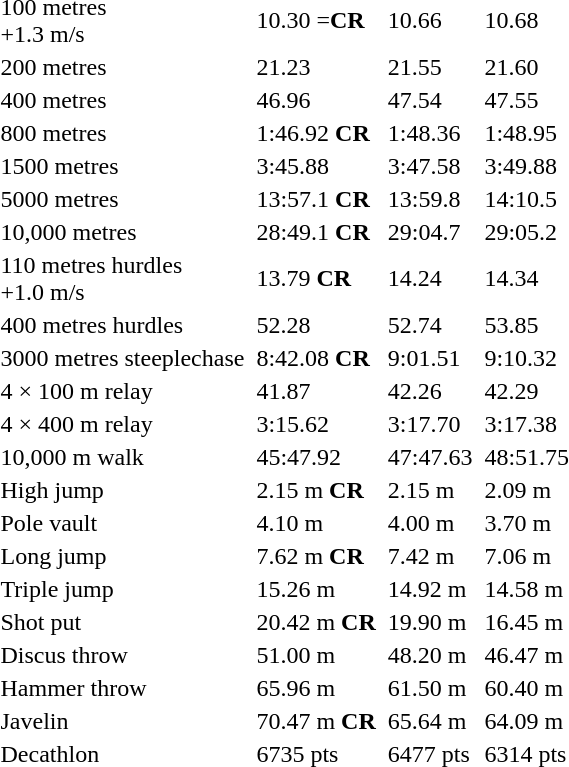<table>
<tr>
<td>100 metres <br>+1.3 m/s</td>
<td></td>
<td>10.30 =<strong>CR</strong></td>
<td></td>
<td>10.66</td>
<td></td>
<td>10.68</td>
</tr>
<tr>
<td>200 metres</td>
<td></td>
<td>21.23</td>
<td></td>
<td>21.55</td>
<td></td>
<td>21.60</td>
</tr>
<tr>
<td>400 metres</td>
<td></td>
<td>46.96</td>
<td></td>
<td>47.54</td>
<td></td>
<td>47.55</td>
</tr>
<tr>
<td>800 metres</td>
<td></td>
<td>1:46.92 <strong>CR</strong></td>
<td></td>
<td>1:48.36</td>
<td></td>
<td>1:48.95</td>
</tr>
<tr>
<td>1500 metres</td>
<td></td>
<td>3:45.88</td>
<td></td>
<td>3:47.58</td>
<td></td>
<td>3:49.88</td>
</tr>
<tr>
<td>5000 metres</td>
<td></td>
<td>13:57.1 <strong>CR</strong></td>
<td></td>
<td>13:59.8</td>
<td></td>
<td>14:10.5</td>
</tr>
<tr>
<td>10,000 metres</td>
<td></td>
<td>28:49.1 <strong>CR</strong></td>
<td></td>
<td>29:04.7</td>
<td></td>
<td>29:05.2</td>
</tr>
<tr>
<td>110 metres hurdles<br>+1.0 m/s</td>
<td></td>
<td>13.79 <strong>CR</strong></td>
<td></td>
<td>14.24</td>
<td></td>
<td>14.34</td>
</tr>
<tr>
<td>400 metres hurdles</td>
<td></td>
<td>52.28</td>
<td></td>
<td>52.74</td>
<td></td>
<td>53.85</td>
</tr>
<tr>
<td>3000 metres steeplechase</td>
<td></td>
<td>8:42.08 <strong>CR</strong></td>
<td></td>
<td>9:01.51</td>
<td></td>
<td>9:10.32</td>
</tr>
<tr>
<td>4 × 100 m relay</td>
<td></td>
<td>41.87</td>
<td></td>
<td>42.26</td>
<td></td>
<td>42.29</td>
</tr>
<tr>
<td>4 × 400 m relay</td>
<td></td>
<td>3:15.62</td>
<td></td>
<td>3:17.70</td>
<td></td>
<td>3:17.38</td>
</tr>
<tr>
<td>10,000 m walk</td>
<td></td>
<td>45:47.92</td>
<td></td>
<td>47:47.63</td>
<td></td>
<td>48:51.75</td>
</tr>
<tr>
<td>High jump</td>
<td></td>
<td>2.15 m <strong>CR</strong></td>
<td></td>
<td>2.15 m</td>
<td></td>
<td>2.09 m</td>
</tr>
<tr>
<td>Pole vault</td>
<td></td>
<td>4.10 m</td>
<td></td>
<td>4.00 m</td>
<td></td>
<td>3.70 m</td>
</tr>
<tr>
<td>Long jump</td>
<td></td>
<td>7.62 m <strong>CR</strong></td>
<td></td>
<td>7.42 m</td>
<td></td>
<td>7.06 m</td>
</tr>
<tr>
<td>Triple jump</td>
<td></td>
<td>15.26 m</td>
<td></td>
<td>14.92 m</td>
<td></td>
<td>14.58 m</td>
</tr>
<tr>
<td>Shot put</td>
<td></td>
<td>20.42 m <strong>CR</strong></td>
<td></td>
<td>19.90 m</td>
<td></td>
<td>16.45 m</td>
</tr>
<tr>
<td>Discus throw</td>
<td></td>
<td>51.00 m</td>
<td></td>
<td>48.20 m</td>
<td></td>
<td>46.47 m</td>
</tr>
<tr>
<td>Hammer throw</td>
<td></td>
<td>65.96 m</td>
<td></td>
<td>61.50 m</td>
<td></td>
<td>60.40 m</td>
</tr>
<tr>
<td>Javelin</td>
<td></td>
<td>70.47 m <strong>CR</strong></td>
<td></td>
<td>65.64 m</td>
<td></td>
<td>64.09 m</td>
</tr>
<tr>
<td>Decathlon</td>
<td></td>
<td>6735 pts</td>
<td></td>
<td>6477 pts</td>
<td></td>
<td>6314 pts</td>
</tr>
</table>
